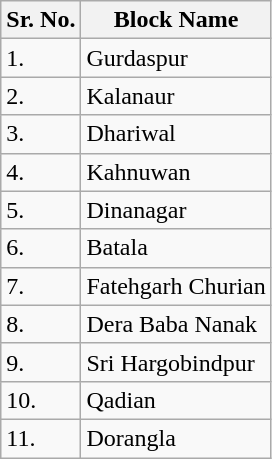<table class="wikitable sortable">
<tr>
<th bgcolor="#99ccff">Sr. No.</th>
<th bgcolor="#99ccff">Block Name</th>
</tr>
<tr>
<td>1.</td>
<td>Gurdaspur</td>
</tr>
<tr>
<td>2.</td>
<td>Kalanaur</td>
</tr>
<tr>
<td>3.</td>
<td>Dhariwal</td>
</tr>
<tr>
<td>4.</td>
<td>Kahnuwan</td>
</tr>
<tr>
<td>5.</td>
<td>Dinanagar</td>
</tr>
<tr>
<td>6.</td>
<td>Batala</td>
</tr>
<tr>
<td>7.</td>
<td>Fatehgarh Churian</td>
</tr>
<tr>
<td>8.</td>
<td>Dera Baba Nanak</td>
</tr>
<tr>
<td>9.</td>
<td>Sri Hargobindpur</td>
</tr>
<tr>
<td>10.</td>
<td>Qadian</td>
</tr>
<tr>
<td>11.</td>
<td>Dorangla</td>
</tr>
</table>
